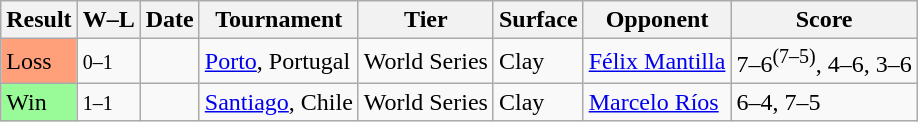<table class="sortable wikitable">
<tr>
<th>Result</th>
<th class="unsortable">W–L</th>
<th>Date</th>
<th>Tournament</th>
<th>Tier</th>
<th>Surface</th>
<th>Opponent</th>
<th class="unsortable">Score</th>
</tr>
<tr>
<td style="background:#ffa07a;">Loss</td>
<td><small>0–1</small></td>
<td><a href='#'></a></td>
<td><a href='#'>Porto</a>, Portugal</td>
<td>World Series</td>
<td>Clay</td>
<td> <a href='#'>Félix Mantilla</a></td>
<td>7–6<sup>(7–5)</sup>, 4–6, 3–6</td>
</tr>
<tr>
<td style="background:#98fb98;">Win</td>
<td><small>1–1</small></td>
<td><a href='#'></a></td>
<td><a href='#'>Santiago</a>, Chile</td>
<td>World Series</td>
<td>Clay</td>
<td> <a href='#'>Marcelo Ríos</a></td>
<td>6–4, 7–5</td>
</tr>
</table>
